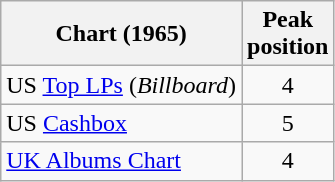<table class="wikitable">
<tr>
<th>Chart (1965)</th>
<th>Peak<br>position</th>
</tr>
<tr>
<td>US <a href='#'>Top LPs</a> (<em>Billboard</em>)</td>
<td align="center">4</td>
</tr>
<tr>
<td>US <a href='#'>Cashbox</a></td>
<td align="center">5</td>
</tr>
<tr>
<td><a href='#'>UK Albums Chart</a></td>
<td align="center">4</td>
</tr>
</table>
